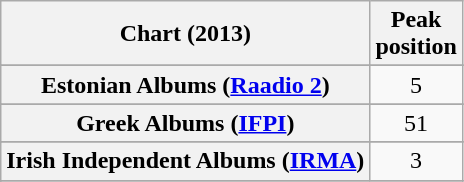<table class="wikitable sortable plainrowheaders" style="text-align:center">
<tr>
<th scope="col">Chart (2013)</th>
<th scope="col">Peak<br>position</th>
</tr>
<tr>
</tr>
<tr>
</tr>
<tr>
</tr>
<tr>
</tr>
<tr>
</tr>
<tr>
</tr>
<tr>
</tr>
<tr>
</tr>
<tr>
<th scope="row">Estonian Albums (<a href='#'>Raadio 2</a>)</th>
<td>5</td>
</tr>
<tr>
</tr>
<tr>
</tr>
<tr>
</tr>
<tr>
<th scope="row">Greek Albums (<a href='#'>IFPI</a>)</th>
<td>51</td>
</tr>
<tr>
</tr>
<tr>
</tr>
<tr>
<th scope="row">Irish Independent Albums (<a href='#'>IRMA</a>)</th>
<td>3</td>
</tr>
<tr>
</tr>
<tr>
</tr>
<tr>
</tr>
<tr>
</tr>
<tr>
</tr>
<tr>
</tr>
<tr>
</tr>
<tr>
</tr>
<tr>
</tr>
<tr>
</tr>
<tr>
</tr>
<tr>
</tr>
</table>
